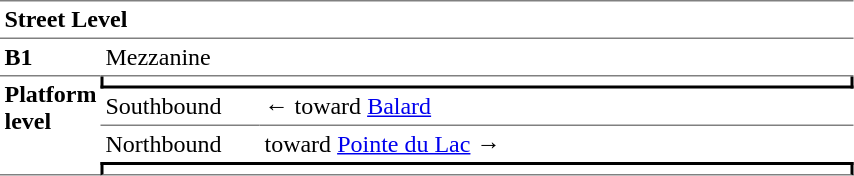<table cellspacing="0" cellpadding="3" border="0">
<tr>
<td colspan="3" data-darkreader-inline-border-bottom="" data-darkreader-inline-border-top="" width="50" valign="top" style="border-bottom:solid 1px gray;border-top:solid 1px gray;"><strong>Street Level</strong></td>
</tr>
<tr>
<td data-darkreader-inline-border-bottom="" width="50" valign="top" style="border-bottom:solid 1px gray;"><strong>B1</strong></td>
<td colspan="2" data-darkreader-inline-border-bottom="" width="100" valign="top" style="border-bottom:solid 1px gray;">Mezzanine</td>
</tr>
<tr>
<td rowspan="4" data-darkreader-inline-border-bottom="" width="50" valign="top" style="border-bottom:solid 1px gray;"><strong>Platform level</strong></td>
<td colspan="2" data-darkreader-inline-border-bottom="" data-darkreader-inline-border-left="" data-darkreader-inline-border-right="" style="border-right:solid 2px black;border-left:solid 2px black;border-bottom:solid 2px black;text-align:center;"></td>
</tr>
<tr>
<td data-darkreader-inline-border-bottom="" width="100" style="border-bottom:solid 1px gray;">Southbound</td>
<td data-darkreader-inline-border-bottom="" width="390" style="border-bottom:solid 1px gray;">←   toward <a href='#'>Balard</a> </td>
</tr>
<tr>
<td>Northbound</td>
<td>   toward <a href='#'>Pointe du Lac</a>  →</td>
</tr>
<tr>
<td colspan="2" data-darkreader-inline-border-bottom="" data-darkreader-inline-border-left="" data-darkreader-inline-border-right="" data-darkreader-inline-border-top="" style="border-top:solid 2px black;border-right:solid 2px black;border-left:solid 2px black;border-bottom:solid 1px gray;text-align:center;"></td>
</tr>
</table>
